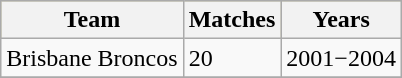<table class="wikitable">
<tr bgcolor=#bdb76b>
<th>Team</th>
<th>Matches</th>
<th>Years</th>
</tr>
<tr>
<td>Brisbane Broncos</td>
<td>20</td>
<td>2001−2004</td>
</tr>
<tr>
</tr>
</table>
